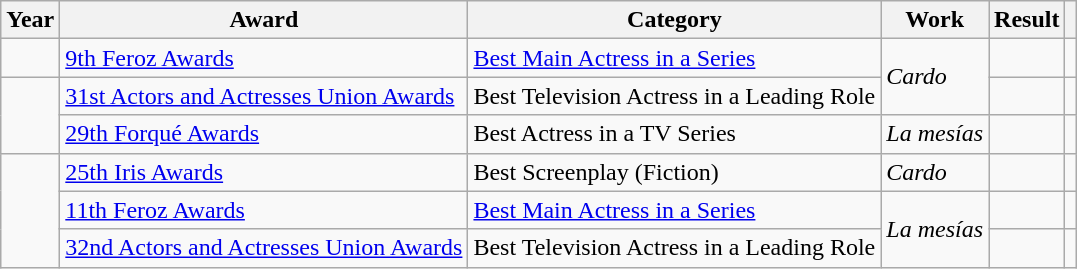<table class="wikitable sortable plainrowheaders">
<tr>
<th>Year</th>
<th>Award</th>
<th>Category</th>
<th>Work</th>
<th>Result</th>
<th scope="col" class="unsortable"></th>
</tr>
<tr>
<td></td>
<td><a href='#'>9th Feroz Awards</a></td>
<td><a href='#'>Best Main Actress in a Series</a></td>
<td rowspan = "2"><em>Cardo</em></td>
<td></td>
<td></td>
</tr>
<tr>
<td rowspan = "2"></td>
<td><a href='#'>31st Actors and Actresses Union Awards</a></td>
<td>Best Television Actress in a Leading Role</td>
<td></td>
<td></td>
</tr>
<tr>
<td><a href='#'>29th Forqué Awards</a></td>
<td>Best Actress in a TV Series</td>
<td><em>La mesías</em></td>
<td></td>
<td></td>
</tr>
<tr>
<td rowspan = "3"></td>
<td><a href='#'>25th Iris Awards</a></td>
<td>Best Screenplay (Fiction)</td>
<td><em>Cardo</em></td>
<td></td>
<td></td>
</tr>
<tr>
<td><a href='#'>11th Feroz Awards</a></td>
<td><a href='#'>Best Main Actress in a Series</a></td>
<td rowspan = "2"><em>La mesías</em></td>
<td></td>
<td></td>
</tr>
<tr>
<td><a href='#'>32nd Actors and Actresses Union Awards</a></td>
<td>Best Television Actress in a Leading Role</td>
<td></td>
<td></td>
</tr>
</table>
